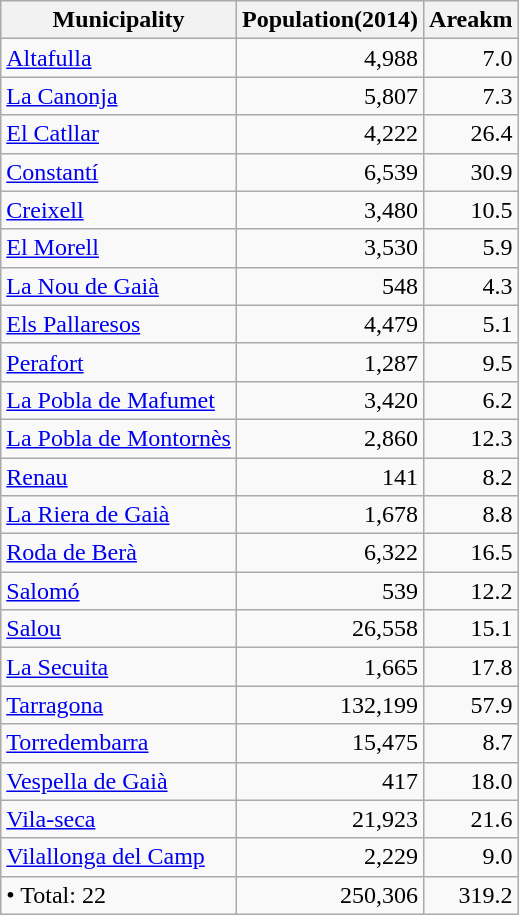<table class="wikitable sortable">
<tr>
<th>Municipality</th>
<th>Population(2014)</th>
<th>Areakm</th>
</tr>
<tr>
<td><a href='#'>Altafulla</a></td>
<td align=right>4,988</td>
<td align=right>7.0</td>
</tr>
<tr>
<td><a href='#'>La Canonja</a></td>
<td align=right>5,807</td>
<td align=right>7.3</td>
</tr>
<tr>
<td><a href='#'>El Catllar</a></td>
<td align=right>4,222</td>
<td align=right>26.4</td>
</tr>
<tr>
<td><a href='#'>Constantí</a></td>
<td align=right>6,539</td>
<td align=right>30.9</td>
</tr>
<tr>
<td><a href='#'>Creixell</a></td>
<td align=right>3,480</td>
<td align=right>10.5</td>
</tr>
<tr>
<td><a href='#'>El Morell</a></td>
<td align=right>3,530</td>
<td align=right>5.9</td>
</tr>
<tr>
<td><a href='#'>La Nou de Gaià</a></td>
<td align=right>548</td>
<td align=right>4.3</td>
</tr>
<tr>
<td><a href='#'>Els Pallaresos</a></td>
<td align=right>4,479</td>
<td align=right>5.1</td>
</tr>
<tr>
<td><a href='#'>Perafort</a></td>
<td align=right>1,287</td>
<td align=right>9.5</td>
</tr>
<tr>
<td><a href='#'>La Pobla de Mafumet</a></td>
<td align=right>3,420</td>
<td align=right>6.2</td>
</tr>
<tr>
<td><a href='#'>La Pobla de Montornès</a></td>
<td align=right>2,860</td>
<td align=right>12.3</td>
</tr>
<tr>
<td><a href='#'>Renau</a></td>
<td align=right>141</td>
<td align=right>8.2</td>
</tr>
<tr>
<td><a href='#'>La Riera de Gaià</a></td>
<td align=right>1,678</td>
<td align=right>8.8</td>
</tr>
<tr>
<td><a href='#'>Roda de Berà</a></td>
<td align=right>6,322</td>
<td align=right>16.5</td>
</tr>
<tr>
<td><a href='#'>Salomó</a></td>
<td align=right>539</td>
<td align=right>12.2</td>
</tr>
<tr>
<td><a href='#'>Salou</a></td>
<td align=right>26,558</td>
<td align=right>15.1</td>
</tr>
<tr>
<td><a href='#'>La Secuita</a></td>
<td align=right>1,665</td>
<td align=right>17.8</td>
</tr>
<tr>
<td><a href='#'>Tarragona</a></td>
<td align=right>132,199</td>
<td align=right>57.9</td>
</tr>
<tr>
<td><a href='#'>Torredembarra</a></td>
<td align=right>15,475</td>
<td align=right>8.7</td>
</tr>
<tr>
<td><a href='#'>Vespella de Gaià</a></td>
<td align=right>417</td>
<td align=right>18.0</td>
</tr>
<tr>
<td><a href='#'>Vila-seca</a></td>
<td align=right>21,923</td>
<td align=right>21.6</td>
</tr>
<tr>
<td><a href='#'>Vilallonga del Camp</a></td>
<td align=right>2,229</td>
<td align=right>9.0</td>
</tr>
<tr>
<td>• Total: 22</td>
<td align=right>250,306</td>
<td align=right>319.2</td>
</tr>
</table>
